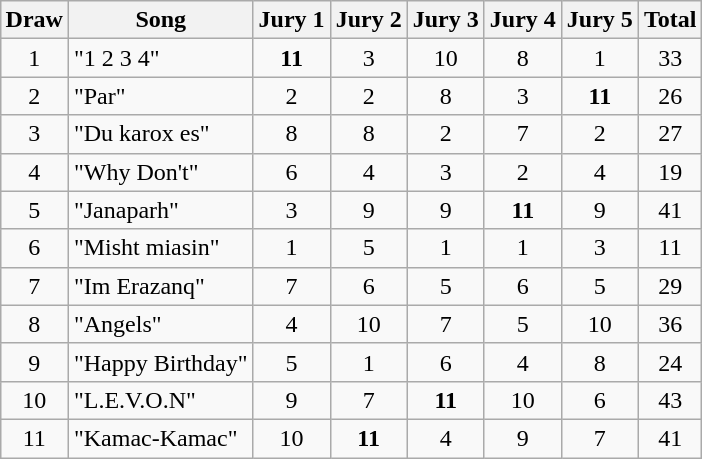<table class="wikitable collapsible" style="margin: 1em auto 1em auto; text-align:center;">
<tr>
<th>Draw</th>
<th>Song</th>
<th>Jury 1</th>
<th>Jury 2</th>
<th>Jury 3</th>
<th>Jury 4</th>
<th>Jury 5</th>
<th>Total</th>
</tr>
<tr>
<td>1</td>
<td align=left>"1 2 3 4"</td>
<td><strong>11</strong></td>
<td>3</td>
<td>10</td>
<td>8</td>
<td>1</td>
<td>33</td>
</tr>
<tr>
<td>2</td>
<td align=left>"Par"</td>
<td>2</td>
<td>2</td>
<td>8</td>
<td>3</td>
<td><strong>11</strong></td>
<td>26</td>
</tr>
<tr>
<td>3</td>
<td align=left>"Du karox es"</td>
<td>8</td>
<td>8</td>
<td>2</td>
<td>7</td>
<td>2</td>
<td>27</td>
</tr>
<tr>
<td>4</td>
<td align=left>"Why Don't"</td>
<td>6</td>
<td>4</td>
<td>3</td>
<td>2</td>
<td>4</td>
<td>19</td>
</tr>
<tr>
<td>5</td>
<td align=left>"Janaparh"</td>
<td>3</td>
<td>9</td>
<td>9</td>
<td><strong>11</strong></td>
<td>9</td>
<td>41</td>
</tr>
<tr>
<td>6</td>
<td align=left>"Misht miasin"</td>
<td>1</td>
<td>5</td>
<td>1</td>
<td>1</td>
<td>3</td>
<td>11</td>
</tr>
<tr>
<td>7</td>
<td align=left>"Im Erazanq"</td>
<td>7</td>
<td>6</td>
<td>5</td>
<td>6</td>
<td>5</td>
<td>29</td>
</tr>
<tr>
<td>8</td>
<td align=left>"Angels"</td>
<td>4</td>
<td>10</td>
<td>7</td>
<td>5</td>
<td>10</td>
<td>36</td>
</tr>
<tr>
<td>9</td>
<td align=left>"Happy Birthday"</td>
<td>5</td>
<td>1</td>
<td>6</td>
<td>4</td>
<td>8</td>
<td>24</td>
</tr>
<tr>
<td>10</td>
<td align=left>"L.E.V.O.N"</td>
<td>9</td>
<td>7</td>
<td><strong>11</strong></td>
<td>10</td>
<td>6</td>
<td>43</td>
</tr>
<tr>
<td>11</td>
<td align=left>"Kamac-Kamac"</td>
<td>10</td>
<td><strong>11</strong></td>
<td>4</td>
<td>9</td>
<td>7</td>
<td>41</td>
</tr>
</table>
